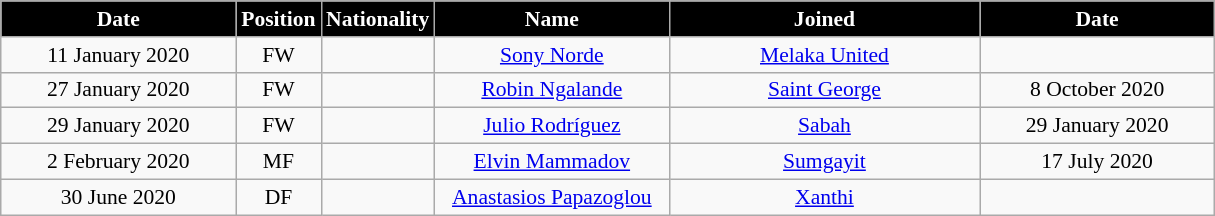<table class="wikitable"  style="text-align:center; font-size:90%; ">
<tr>
<th style="background:#000000; color:#FFFFFF; width:150px;">Date</th>
<th style="background:#000000; color:#FFFFFF; width:50px;">Position</th>
<th style="background:#000000; color:#FFFFFF; width:50px;">Nationality</th>
<th style="background:#000000; color:#FFFFFF; width:150px;">Name</th>
<th style="background:#000000; color:#FFFFFF; width:200px;">Joined</th>
<th style="background:#000000; color:#FFFFFF; width:150px;">Date</th>
</tr>
<tr>
<td>11 January 2020</td>
<td>FW</td>
<td></td>
<td><a href='#'>Sony Norde</a></td>
<td><a href='#'>Melaka United</a></td>
<td></td>
</tr>
<tr>
<td>27 January 2020</td>
<td>FW</td>
<td></td>
<td><a href='#'>Robin Ngalande</a></td>
<td><a href='#'>Saint George</a></td>
<td>8 October 2020</td>
</tr>
<tr>
<td>29 January 2020</td>
<td>FW</td>
<td></td>
<td><a href='#'>Julio Rodríguez</a></td>
<td><a href='#'>Sabah</a></td>
<td>29 January 2020</td>
</tr>
<tr>
<td>2 February 2020</td>
<td>MF</td>
<td></td>
<td><a href='#'>Elvin Mammadov</a></td>
<td><a href='#'>Sumgayit</a></td>
<td>17 July 2020</td>
</tr>
<tr>
<td>30 June 2020</td>
<td>DF</td>
<td></td>
<td><a href='#'>Anastasios Papazoglou</a></td>
<td><a href='#'>Xanthi</a></td>
<td></td>
</tr>
</table>
